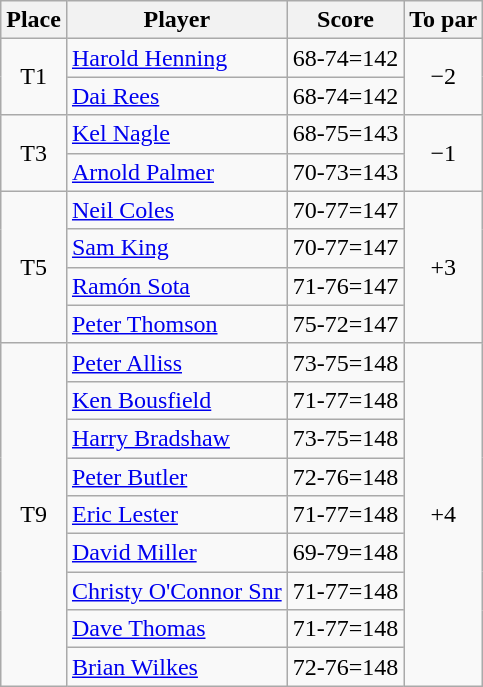<table class="wikitable">
<tr>
<th>Place</th>
<th>Player</th>
<th>Score</th>
<th>To par</th>
</tr>
<tr>
<td rowspan="2" align=center>T1</td>
<td> <a href='#'>Harold Henning</a></td>
<td align=center>68-74=142</td>
<td rowspan="2" align=center>−2</td>
</tr>
<tr>
<td> <a href='#'>Dai Rees</a></td>
<td align=center>68-74=142</td>
</tr>
<tr>
<td rowspan="2" align=center>T3</td>
<td> <a href='#'>Kel Nagle</a></td>
<td align=center>68-75=143</td>
<td rowspan="2" align=center>−1</td>
</tr>
<tr>
<td> <a href='#'>Arnold Palmer</a></td>
<td align=center>70-73=143</td>
</tr>
<tr>
<td rowspan="4" align=center>T5</td>
<td> <a href='#'>Neil Coles</a></td>
<td align=center>70-77=147</td>
<td rowspan="4" align=center>+3</td>
</tr>
<tr>
<td> <a href='#'>Sam King</a></td>
<td align=center>70-77=147</td>
</tr>
<tr>
<td> <a href='#'>Ramón Sota</a></td>
<td align=center>71-76=147</td>
</tr>
<tr>
<td> <a href='#'>Peter Thomson</a></td>
<td align=center>75-72=147</td>
</tr>
<tr>
<td rowspan="9" align=center>T9</td>
<td> <a href='#'>Peter Alliss</a></td>
<td align=center>73-75=148</td>
<td rowspan="9" align=center>+4</td>
</tr>
<tr>
<td> <a href='#'>Ken Bousfield</a></td>
<td align=center>71-77=148</td>
</tr>
<tr>
<td> <a href='#'>Harry Bradshaw</a></td>
<td align=center>73-75=148</td>
</tr>
<tr>
<td> <a href='#'>Peter Butler</a></td>
<td align=center>72-76=148</td>
</tr>
<tr>
<td> <a href='#'>Eric Lester</a></td>
<td align=center>71-77=148</td>
</tr>
<tr>
<td> <a href='#'>David Miller</a></td>
<td align=center>69-79=148</td>
</tr>
<tr>
<td> <a href='#'>Christy O'Connor Snr</a></td>
<td align=center>71-77=148</td>
</tr>
<tr>
<td> <a href='#'>Dave Thomas</a></td>
<td align=center>71-77=148</td>
</tr>
<tr>
<td> <a href='#'>Brian Wilkes</a></td>
<td align=center>72-76=148</td>
</tr>
</table>
